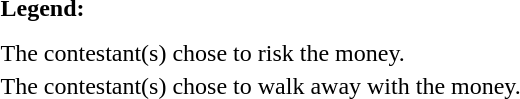<table class="toccolours" style="font-size:100%; white-space:nowrap;">
<tr>
<td><strong>Legend:</strong></td>
<td>      </td>
</tr>
<tr>
<td></td>
</tr>
<tr>
<td></td>
</tr>
<tr>
<td> The contestant(s) chose to risk the money.</td>
</tr>
<tr>
<td> The contestant(s) chose to walk away with the money.</td>
</tr>
</table>
